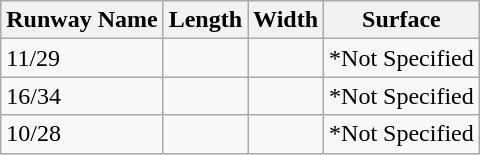<table class="wikitable">
<tr>
<th>Runway Name</th>
<th>Length</th>
<th>Width</th>
<th>Surface</th>
</tr>
<tr>
<td>11/29</td>
<td></td>
<td></td>
<td>*Not Specified</td>
</tr>
<tr>
<td>16/34</td>
<td></td>
<td></td>
<td>*Not Specified</td>
</tr>
<tr>
<td>10/28</td>
<td></td>
<td></td>
<td>*Not Specified</td>
</tr>
</table>
